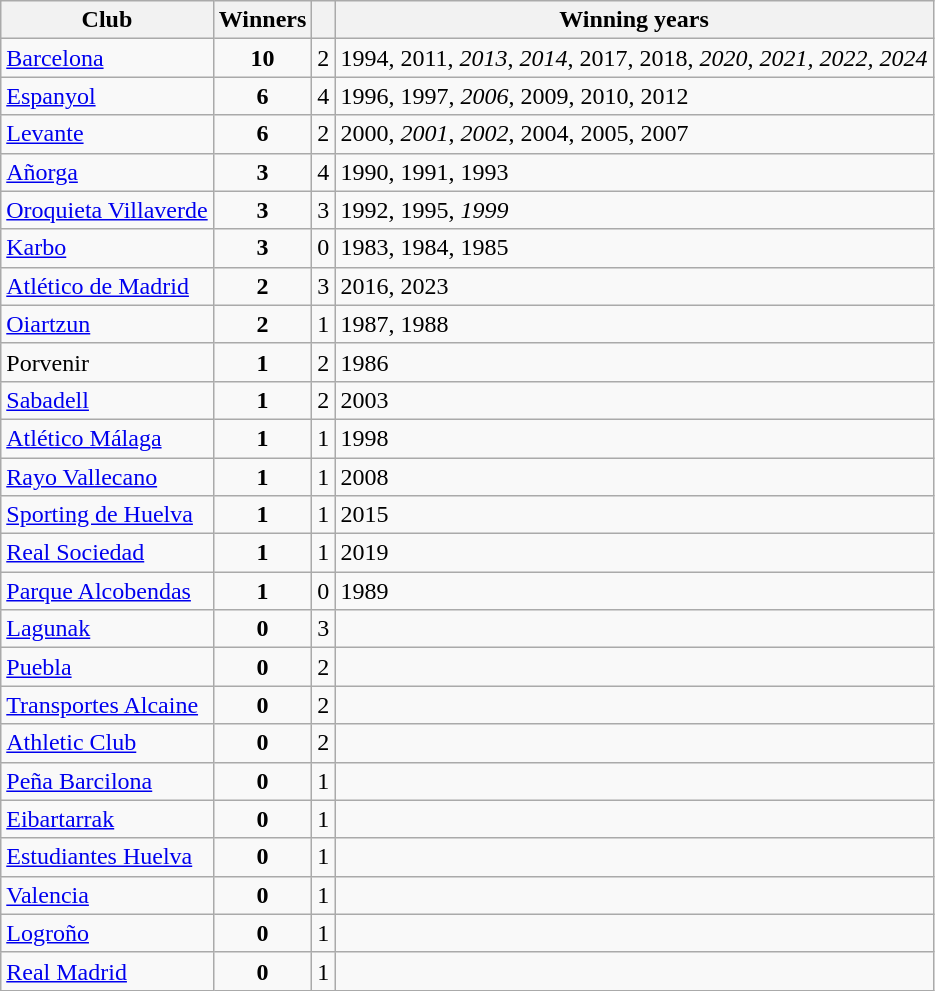<table class="wikitable">
<tr>
<th>Club</th>
<th>Winners</th>
<th></th>
<th>Winning years</th>
</tr>
<tr>
<td><a href='#'>Barcelona</a></td>
<td align="center"><strong>10</strong></td>
<td align="center">2</td>
<td>1994, 2011, <em>2013</em>, <em>2014</em>, 2017, 2018, <em>2020</em>, <em>2021, 2022, 2024</em></td>
</tr>
<tr>
<td><a href='#'>Espanyol</a></td>
<td align="center"><strong>6</strong></td>
<td align="center">4</td>
<td>1996, 1997, <em>2006</em>, 2009, 2010, 2012</td>
</tr>
<tr>
<td><a href='#'>Levante</a></td>
<td align="center"><strong>6</strong></td>
<td align="center">2</td>
<td>2000, <em>2001</em>, <em>2002</em>, 2004, 2005, 2007</td>
</tr>
<tr>
<td><a href='#'>Añorga</a></td>
<td align="center"><strong>3</strong></td>
<td align="center">4</td>
<td>1990, 1991, 1993</td>
</tr>
<tr>
<td><a href='#'>Oroquieta Villaverde</a></td>
<td align="center"><strong>3</strong></td>
<td align="center">3</td>
<td>1992, 1995, <em>1999</em></td>
</tr>
<tr>
<td><a href='#'>Karbo</a></td>
<td align="center"><strong>3</strong></td>
<td align="center">0</td>
<td>1983, 1984, 1985</td>
</tr>
<tr>
<td><a href='#'>Atlético de Madrid</a></td>
<td align="center"><strong>2</strong></td>
<td align="center">3</td>
<td>2016, 2023</td>
</tr>
<tr>
<td><a href='#'>Oiartzun</a></td>
<td align="center"><strong>2</strong></td>
<td align="center">1</td>
<td>1987, 1988</td>
</tr>
<tr>
<td>Porvenir</td>
<td align="center"><strong>1</strong></td>
<td align="center">2</td>
<td>1986</td>
</tr>
<tr>
<td><a href='#'>Sabadell</a></td>
<td align="center"><strong>1</strong></td>
<td align="center">2</td>
<td>2003</td>
</tr>
<tr>
<td><a href='#'>Atlético Málaga</a></td>
<td align="center"><strong>1</strong></td>
<td align="center">1</td>
<td>1998</td>
</tr>
<tr>
<td><a href='#'>Rayo Vallecano</a></td>
<td align="center"><strong>1</strong></td>
<td align="center">1</td>
<td>2008</td>
</tr>
<tr>
<td><a href='#'>Sporting de Huelva</a></td>
<td align="center"><strong>1</strong></td>
<td align="center">1</td>
<td>2015</td>
</tr>
<tr>
<td><a href='#'>Real Sociedad</a></td>
<td align="center"><strong>1</strong></td>
<td align="center">1</td>
<td>2019</td>
</tr>
<tr>
<td><a href='#'>Parque Alcobendas</a></td>
<td align="center"><strong>1</strong></td>
<td align="center">0</td>
<td>1989</td>
</tr>
<tr>
<td><a href='#'>Lagunak</a></td>
<td align="center"><strong>0</strong></td>
<td align="center">3</td>
<td></td>
</tr>
<tr>
<td><a href='#'>Puebla</a></td>
<td align="center"><strong>0</strong></td>
<td align="center">2</td>
<td></td>
</tr>
<tr>
<td><a href='#'>Transportes Alcaine</a></td>
<td align="center"><strong>0</strong></td>
<td align="center">2</td>
<td></td>
</tr>
<tr>
<td><a href='#'>Athletic Club</a></td>
<td align="center"><strong>0</strong></td>
<td align="center">2</td>
<td></td>
</tr>
<tr>
<td><a href='#'>Peña Barcilona</a></td>
<td align="center"><strong>0</strong></td>
<td align="center">1</td>
<td></td>
</tr>
<tr>
<td><a href='#'>Eibartarrak</a></td>
<td align="center"><strong>0</strong></td>
<td align="center">1</td>
<td></td>
</tr>
<tr>
<td><a href='#'>Estudiantes Huelva</a></td>
<td align="center"><strong>0</strong></td>
<td align="center">1</td>
<td></td>
</tr>
<tr>
<td><a href='#'>Valencia</a></td>
<td align="center"><strong>0</strong></td>
<td align="center">1</td>
<td></td>
</tr>
<tr>
<td><a href='#'>Logroño</a></td>
<td align="center"><strong>0</strong></td>
<td align="center">1</td>
<td></td>
</tr>
<tr>
<td><a href='#'>Real Madrid</a></td>
<td align="center"><strong>0</strong></td>
<td align="center">1</td>
<td></td>
</tr>
</table>
